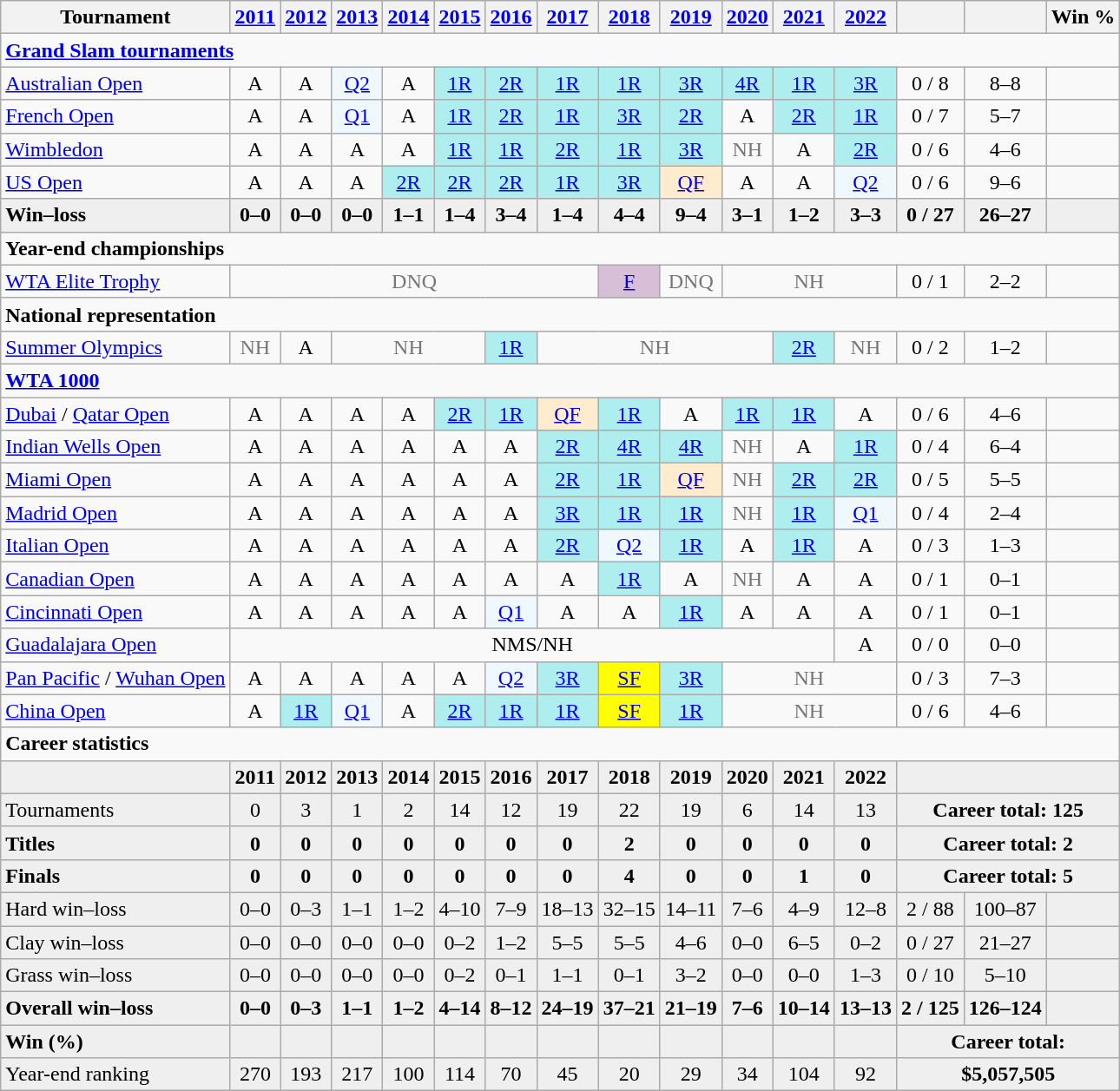<table class=wikitable style=text-align:center>
<tr>
<th>Tournament</th>
<th><a href='#'>2011</a></th>
<th><a href='#'>2012</a></th>
<th><a href='#'>2013</a></th>
<th><a href='#'>2014</a></th>
<th><a href='#'>2015</a></th>
<th><a href='#'>2016</a></th>
<th><a href='#'>2017</a></th>
<th><a href='#'>2018</a></th>
<th><a href='#'>2019</a></th>
<th><a href='#'>2020</a></th>
<th><a href='#'>2021</a></th>
<th><a href='#'>2022</a></th>
<th></th>
<th></th>
<th>Win %</th>
</tr>
<tr>
<td colspan="16" style="text-align:left"><strong><a href='#'>Grand Slam tournaments</a></strong></td>
</tr>
<tr>
<td style=text-align:left><a href='#'>Australian Open</a></td>
<td>A</td>
<td>A</td>
<td bgcolor=f0f8ff><a href='#'>Q2</a></td>
<td>A</td>
<td bgcolor=#afeeee><a href='#'>1R</a></td>
<td bgcolor=#afeeee><a href='#'>2R</a></td>
<td bgcolor=#afeeee><a href='#'>1R</a></td>
<td bgcolor=#afeeee><a href='#'>1R</a></td>
<td bgcolor=#afeeee><a href='#'>3R</a></td>
<td bgcolor=#afeeee><a href='#'>4R</a></td>
<td bgcolor=#afeeee><a href='#'>1R</a></td>
<td bgcolor=#afeeee><a href='#'>3R</a></td>
<td>0 / 8</td>
<td>8–8</td>
<td></td>
</tr>
<tr>
<td style=text-align:left><a href='#'>French Open</a></td>
<td>A</td>
<td>A</td>
<td bgcolor=f0f8ff><a href='#'>Q1</a></td>
<td>A</td>
<td bgcolor=#afeeee><a href='#'>1R</a></td>
<td bgcolor=#afeeee><a href='#'>2R</a></td>
<td bgcolor=#afeeee><a href='#'>1R</a></td>
<td bgcolor=#afeeee><a href='#'>3R</a></td>
<td bgcolor=#afeeee><a href='#'>2R</a></td>
<td>A</td>
<td bgcolor=#afeeee><a href='#'>2R</a></td>
<td bgcolor=afeeee><a href='#'>1R</a></td>
<td>0 / 7</td>
<td>5–7</td>
<td></td>
</tr>
<tr>
<td style=text-align:left><a href='#'>Wimbledon</a></td>
<td>A</td>
<td>A</td>
<td>A</td>
<td>A</td>
<td bgcolor=#afeeee><a href='#'>1R</a></td>
<td bgcolor=#afeeee><a href='#'>1R</a></td>
<td bgcolor=#afeeee><a href='#'>2R</a></td>
<td bgcolor=#afeeee><a href='#'>1R</a></td>
<td bgcolor=#afeeee><a href='#'>3R</a></td>
<td style=color:#767676>NH</td>
<td>A</td>
<td bgcolor=#afeeee><a href='#'>2R</a></td>
<td>0 / 6</td>
<td>4–6</td>
<td></td>
</tr>
<tr>
<td style=text-align:left><a href='#'>US Open</a></td>
<td>A</td>
<td>A</td>
<td>A</td>
<td bgcolor=#afeeee><a href='#'>2R</a></td>
<td bgcolor=#afeeee><a href='#'>2R</a></td>
<td bgcolor=#afeeee><a href='#'>2R</a></td>
<td bgcolor=#afeeee><a href='#'>1R</a></td>
<td bgcolor=#afeeee><a href='#'>3R</a></td>
<td bgcolor=#ffebcd><a href='#'>QF</a></td>
<td>A</td>
<td>A</td>
<td bgcolor=f0f8ff><a href='#'>Q2</a></td>
<td>0 / 6</td>
<td>9–6</td>
<td></td>
</tr>
<tr style=font-weight:bold;background:#efefef>
<td style=text-align:left>Win–loss</td>
<td>0–0</td>
<td>0–0</td>
<td>0–0</td>
<td>1–1</td>
<td>1–4</td>
<td>3–4</td>
<td>1–4</td>
<td>4–4</td>
<td>9–4</td>
<td>3–1</td>
<td>1–2</td>
<td>3–3</td>
<td>0 / 27</td>
<td>26–27</td>
<td></td>
</tr>
<tr>
<td colspan="16" style="text-align:left"><strong>Year-end championships</strong></td>
</tr>
<tr>
<td align=left><a href='#'>WTA Elite Trophy</a></td>
<td colspan=7 style=color:#767676>DNQ</td>
<td style=background:thistle><a href='#'>F</a></td>
<td style=color:#767676>DNQ</td>
<td colspan="3" style="color:#767676">NH</td>
<td>0 / 1</td>
<td>2–2</td>
<td></td>
</tr>
<tr>
<td colspan="16" style="text-align:left"><strong>National representation</strong></td>
</tr>
<tr>
<td align=left><a href='#'>Summer Olympics</a></td>
<td style=color:#767676>NH</td>
<td>A</td>
<td colspan=3 style=color:#767676>NH</td>
<td bgcolor=#afeeee><a href='#'>1R</a></td>
<td colspan=4 style=color:#767676>NH</td>
<td bgcolor=#afeeee><a href='#'>2R</a></td>
<td style="color:#767676">NH</td>
<td>0 / 2</td>
<td>1–2</td>
<td></td>
</tr>
<tr>
<td colspan="16" style="text-align:left"><a href='#'><strong>WTA 1000</strong></a></td>
</tr>
<tr>
<td align=left><a href='#'>Dubai</a> / <a href='#'>Qatar Open</a></td>
<td>A</td>
<td>A</td>
<td>A</td>
<td>A</td>
<td bgcolor=#afeeee><a href='#'>2R</a></td>
<td bgcolor=#afeeee><a href='#'>1R</a></td>
<td bgcolor=#ffebcd><a href='#'>QF</a></td>
<td bgcolor=#afeeee><a href='#'>1R</a></td>
<td>A</td>
<td bgcolor=#afeeee><a href='#'>1R</a></td>
<td bgcolor=#afeeee><a href='#'>1R</a></td>
<td>A</td>
<td>0 / 6</td>
<td>4–6</td>
<td></td>
</tr>
<tr>
<td align=left><a href='#'>Indian Wells Open</a></td>
<td>A</td>
<td>A</td>
<td>A</td>
<td>A</td>
<td>A</td>
<td>A</td>
<td bgcolor=#afeeee><a href='#'>2R</a></td>
<td bgcolor=#afeeee><a href='#'>4R</a></td>
<td bgcolor=#afeeee><a href='#'>4R</a></td>
<td style="color:#767676">NH</td>
<td>A</td>
<td bgcolor=afeeee><a href='#'>1R</a></td>
<td>0 / 4</td>
<td>6–4</td>
<td></td>
</tr>
<tr>
<td align=left><a href='#'>Miami Open</a></td>
<td>A</td>
<td>A</td>
<td>A</td>
<td>A</td>
<td>A</td>
<td>A</td>
<td bgcolor=#afeeee><a href='#'>2R</a></td>
<td bgcolor=#afeeee><a href='#'>1R</a></td>
<td bgcolor=#ffebcd><a href='#'>QF</a></td>
<td style=color:#767676>NH</td>
<td bgcolor=#afeeee><a href='#'>2R</a></td>
<td bgcolor=afeeee><a href='#'>2R</a></td>
<td>0 / 5</td>
<td>5–5</td>
<td></td>
</tr>
<tr>
<td align=left><a href='#'>Madrid Open</a></td>
<td>A</td>
<td>A</td>
<td>A</td>
<td>A</td>
<td>A</td>
<td>A</td>
<td bgcolor=#afeeee><a href='#'>3R</a></td>
<td bgcolor=#afeeee><a href='#'>1R</a></td>
<td bgcolor=#afeeee><a href='#'>1R</a></td>
<td style=color:#767676>NH</td>
<td bgcolor=#afeeee><a href='#'>1R</a></td>
<td bgcolor=f0f8ff><a href='#'>Q1</a></td>
<td>0 / 4</td>
<td>2–4</td>
<td></td>
</tr>
<tr>
<td align=left><a href='#'>Italian Open</a></td>
<td>A</td>
<td>A</td>
<td>A</td>
<td>A</td>
<td>A</td>
<td>A</td>
<td bgcolor=#afeeee><a href='#'>2R</a></td>
<td bgcolor=f0f8ff><a href='#'>Q2</a></td>
<td bgcolor=#afeeee><a href='#'>1R</a></td>
<td>A</td>
<td bgcolor=afeeee><a href='#'>1R</a></td>
<td>A</td>
<td>0 / 3</td>
<td>1–3</td>
<td></td>
</tr>
<tr>
<td align=left><a href='#'>Canadian Open</a></td>
<td>A</td>
<td>A</td>
<td>A</td>
<td>A</td>
<td>A</td>
<td>A</td>
<td>A</td>
<td bgcolor=#afeeee><a href='#'>1R</a></td>
<td>A</td>
<td style=color:#767676>NH</td>
<td>A</td>
<td>A</td>
<td>0 / 1</td>
<td>0–1</td>
<td></td>
</tr>
<tr>
<td align=left><a href='#'>Cincinnati Open</a></td>
<td>A</td>
<td>A</td>
<td>A</td>
<td>A</td>
<td>A</td>
<td bgcolor=f0f8ff><a href='#'>Q1</a></td>
<td>A</td>
<td>A</td>
<td style=background:#afeeee><a href='#'>1R</a></td>
<td>A</td>
<td>A</td>
<td>A</td>
<td>0 / 1</td>
<td>0–1</td>
<td></td>
</tr>
<tr>
<td align=left><a href='#'>Guadalajara Open</a></td>
<td colspan="11">NMS/NH</td>
<td>A</td>
<td>0 / 0</td>
<td>0–0</td>
<td></td>
</tr>
<tr>
<td align=left><a href='#'>Pan Pacific</a> / <a href='#'>Wuhan Open</a></td>
<td>A</td>
<td>A</td>
<td>A</td>
<td>A</td>
<td>A</td>
<td bgcolor=f0f8ff><a href='#'>Q2</a></td>
<td bgcolor=#afeeee><a href='#'>3R</a></td>
<td style=background:yellow><a href='#'>SF</a></td>
<td style=background:#afeeee><a href='#'>3R</a></td>
<td colspan="3" style="color:#767676">NH</td>
<td>0 / 3</td>
<td>7–3</td>
<td></td>
</tr>
<tr>
<td align=left><a href='#'>China Open</a></td>
<td>A</td>
<td bgcolor=#afeeee><a href='#'>1R</a></td>
<td bgcolor=f0f8ff><a href='#'>Q1</a></td>
<td>A</td>
<td bgcolor=#afeeee><a href='#'>2R</a></td>
<td bgcolor=#afeeee><a href='#'>1R</a></td>
<td bgcolor=#afeeee><a href='#'>1R</a></td>
<td style=background:yellow><a href='#'>SF</a></td>
<td bgcolor=#afeeee><a href='#'>1R</a></td>
<td colspan="3" style="color:#767676">NH</td>
<td>0 / 6</td>
<td>4–6</td>
<td></td>
</tr>
<tr>
<td colspan="16" style="text-align:left"><strong>Career statistics</strong></td>
</tr>
<tr style=font-weight:bold;background:#efefef>
<td></td>
<td>2011</td>
<td>2012</td>
<td>2013</td>
<td>2014</td>
<td>2015</td>
<td>2016</td>
<td>2017</td>
<td>2018</td>
<td>2019</td>
<td>2020</td>
<td>2021</td>
<td>2022</td>
<td colspan=3></td>
</tr>
<tr style=background:#efefef>
<td style=text-align:left>Tournaments</td>
<td>0</td>
<td>3</td>
<td>1</td>
<td>2</td>
<td>14</td>
<td>12</td>
<td>19</td>
<td>22</td>
<td>19</td>
<td>6</td>
<td>14</td>
<td>13</td>
<td colspan=3><strong>Career total: 125</strong></td>
</tr>
<tr style=font-weight:bold;background:#efefef>
<td style=text-align:left>Titles</td>
<td>0</td>
<td>0</td>
<td>0</td>
<td>0</td>
<td>0</td>
<td>0</td>
<td>0</td>
<td>2</td>
<td>0</td>
<td>0</td>
<td>0</td>
<td>0</td>
<td colspan=3>Career total: 2</td>
</tr>
<tr style=font-weight:bold;background:#efefef>
<td style=text-align:left>Finals</td>
<td>0</td>
<td>0</td>
<td>0</td>
<td>0</td>
<td>0</td>
<td>0</td>
<td>0</td>
<td>4</td>
<td>0</td>
<td>0</td>
<td>1</td>
<td>0</td>
<td colspan=3>Career total: 5</td>
</tr>
<tr style=background:#efefef>
<td align=left>Hard win–loss</td>
<td>0–0</td>
<td>0–3</td>
<td>1–1</td>
<td>1–2</td>
<td>4–10</td>
<td>7–9</td>
<td>18–13</td>
<td>32–15</td>
<td>14–11</td>
<td>7–6</td>
<td>4–9</td>
<td>12–8</td>
<td>2 / 88</td>
<td>100–87</td>
<td></td>
</tr>
<tr style=background:#efefef>
<td align=left>Clay win–loss</td>
<td>0–0</td>
<td>0–0</td>
<td>0–0</td>
<td>0–0</td>
<td>0–2</td>
<td>1–2</td>
<td>5–5</td>
<td>5–5</td>
<td>4–6</td>
<td>0–0</td>
<td>6–5</td>
<td>0–2</td>
<td>0 / 27</td>
<td>21–27</td>
<td></td>
</tr>
<tr style=background:#efefef>
<td align=left>Grass win–loss</td>
<td>0–0</td>
<td>0–0</td>
<td>0–0</td>
<td>0–0</td>
<td>0–2</td>
<td>0–1</td>
<td>1–1</td>
<td>0–1</td>
<td>3–2</td>
<td>0–0</td>
<td>0–0</td>
<td>1–3</td>
<td>0 / 10</td>
<td>5–10</td>
<td></td>
</tr>
<tr style=font-weight:bold;background:#efefef>
<td style=text-align:left>Overall win–loss</td>
<td>0–0</td>
<td>0–3</td>
<td>1–1</td>
<td>1–2</td>
<td>4–14</td>
<td>8–12</td>
<td>24–19</td>
<td>37–21</td>
<td>21–19</td>
<td>7–6</td>
<td>10–14</td>
<td>13–13</td>
<td>2 / 125</td>
<td>126–124</td>
<td></td>
</tr>
<tr style=font-weight:bold;background:#efefef>
<td style=text-align:left>Win (%)</td>
<td></td>
<td></td>
<td></td>
<td></td>
<td></td>
<td></td>
<td></td>
<td></td>
<td></td>
<td></td>
<td></td>
<td></td>
<td colspan=3>Career total: </td>
</tr>
<tr style=background:#efefef>
<td style=text-align:left>Year-end ranking</td>
<td>270</td>
<td>193</td>
<td>217</td>
<td>100</td>
<td>114</td>
<td>70</td>
<td>45</td>
<td>20</td>
<td>29</td>
<td>34</td>
<td>104</td>
<td>92</td>
<td colspan=3><strong>$5,057,505</strong></td>
</tr>
</table>
